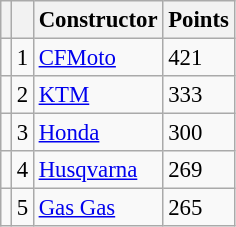<table class="wikitable" style="font-size: 95%;">
<tr>
<th></th>
<th></th>
<th>Constructor</th>
<th>Points</th>
</tr>
<tr>
<td></td>
<td align=center>1</td>
<td> <a href='#'>CFMoto</a></td>
<td align=left>421</td>
</tr>
<tr>
<td></td>
<td align=center>2</td>
<td> <a href='#'>KTM</a></td>
<td align=left>333</td>
</tr>
<tr>
<td></td>
<td align=center>3</td>
<td> <a href='#'>Honda</a></td>
<td align=left>300</td>
</tr>
<tr>
<td></td>
<td align=center>4</td>
<td> <a href='#'>Husqvarna</a></td>
<td align=left>269</td>
</tr>
<tr>
<td></td>
<td align=center>5</td>
<td> <a href='#'>Gas Gas</a></td>
<td align=left>265</td>
</tr>
</table>
